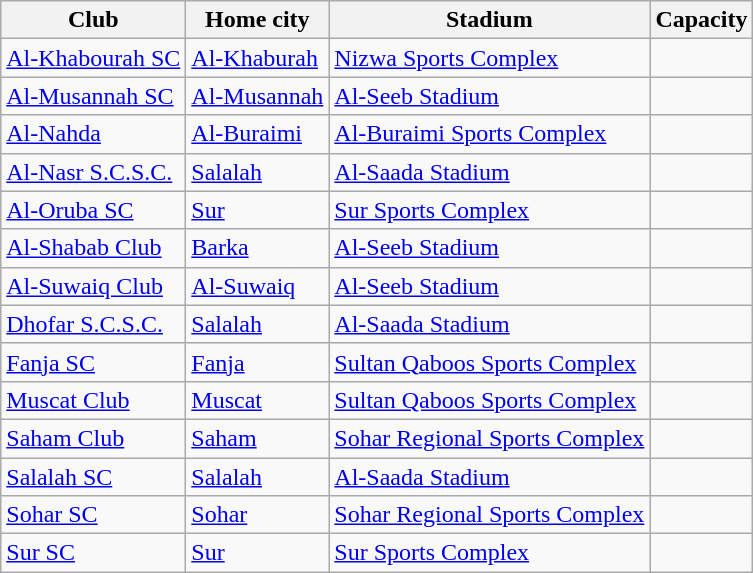<table class="wikitable sortable" style="text-align: left;">
<tr>
<th>Club</th>
<th>Home city</th>
<th>Stadium</th>
<th>Capacity</th>
</tr>
<tr>
<td><a href='#'>Al-Khabourah SC</a></td>
<td><a href='#'>Al-Khaburah</a></td>
<td><a href='#'>Nizwa Sports Complex</a></td>
<td style="text-align:center;"></td>
</tr>
<tr>
<td><a href='#'>Al-Musannah SC</a></td>
<td><a href='#'>Al-Musannah</a></td>
<td><a href='#'>Al-Seeb Stadium</a></td>
<td style="text-align:center;"></td>
</tr>
<tr>
<td><a href='#'>Al-Nahda</a></td>
<td><a href='#'>Al-Buraimi</a></td>
<td><a href='#'>Al-Buraimi Sports Complex</a></td>
<td style="text-align:center;"></td>
</tr>
<tr>
<td><a href='#'>Al-Nasr S.C.S.C.</a></td>
<td><a href='#'>Salalah</a></td>
<td><a href='#'>Al-Saada Stadium</a></td>
<td style="text-align:center;"></td>
</tr>
<tr>
<td><a href='#'>Al-Oruba SC</a></td>
<td><a href='#'>Sur</a></td>
<td><a href='#'>Sur Sports Complex</a></td>
<td style="text-align:center;"></td>
</tr>
<tr>
<td><a href='#'>Al-Shabab Club</a></td>
<td><a href='#'>Barka</a></td>
<td><a href='#'>Al-Seeb Stadium</a></td>
<td style="text-align:center;"></td>
</tr>
<tr>
<td><a href='#'>Al-Suwaiq Club</a></td>
<td><a href='#'>Al-Suwaiq</a></td>
<td><a href='#'>Al-Seeb Stadium</a></td>
<td style="text-align:center;"></td>
</tr>
<tr>
<td><a href='#'>Dhofar S.C.S.C.</a></td>
<td><a href='#'>Salalah</a></td>
<td><a href='#'>Al-Saada Stadium</a></td>
<td style="text-align:center;"></td>
</tr>
<tr>
<td><a href='#'>Fanja SC</a></td>
<td><a href='#'>Fanja</a></td>
<td><a href='#'>Sultan Qaboos Sports Complex</a></td>
<td style="text-align:center;"></td>
</tr>
<tr>
<td><a href='#'>Muscat Club</a></td>
<td><a href='#'>Muscat</a></td>
<td><a href='#'>Sultan Qaboos Sports Complex</a></td>
<td style="text-align:center;"></td>
</tr>
<tr>
<td><a href='#'>Saham Club</a></td>
<td><a href='#'>Saham</a></td>
<td><a href='#'>Sohar Regional Sports Complex</a></td>
<td style="text-align:center;"></td>
</tr>
<tr>
<td><a href='#'>Salalah SC</a></td>
<td><a href='#'>Salalah</a></td>
<td><a href='#'>Al-Saada Stadium</a></td>
<td style="text-align:center;"></td>
</tr>
<tr>
<td><a href='#'>Sohar SC</a></td>
<td><a href='#'>Sohar</a></td>
<td><a href='#'>Sohar Regional Sports Complex</a></td>
<td style="text-align:center;"></td>
</tr>
<tr>
<td><a href='#'>Sur SC</a></td>
<td><a href='#'>Sur</a></td>
<td><a href='#'>Sur Sports Complex</a></td>
<td style="text-align:center;"></td>
</tr>
</table>
